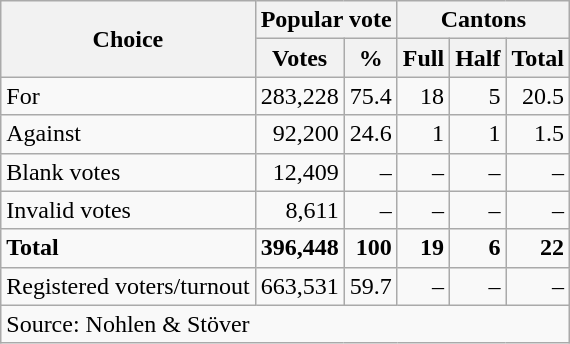<table class=wikitable style=text-align:right>
<tr>
<th rowspan=2>Choice</th>
<th colspan=2>Popular vote</th>
<th colspan=3>Cantons</th>
</tr>
<tr>
<th>Votes</th>
<th>%</th>
<th>Full</th>
<th>Half</th>
<th>Total</th>
</tr>
<tr>
<td align=left>For</td>
<td>283,228</td>
<td>75.4</td>
<td>18</td>
<td>5</td>
<td>20.5</td>
</tr>
<tr>
<td align=left>Against</td>
<td>92,200</td>
<td>24.6</td>
<td>1</td>
<td>1</td>
<td>1.5</td>
</tr>
<tr>
<td align=left>Blank votes</td>
<td>12,409</td>
<td>–</td>
<td>–</td>
<td>–</td>
<td>–</td>
</tr>
<tr>
<td align=left>Invalid votes</td>
<td>8,611</td>
<td>–</td>
<td>–</td>
<td>–</td>
<td>–</td>
</tr>
<tr>
<td align=left><strong>Total</strong></td>
<td><strong>396,448</strong></td>
<td><strong>100</strong></td>
<td><strong>19</strong></td>
<td><strong>6</strong></td>
<td><strong>22</strong></td>
</tr>
<tr>
<td align=left>Registered voters/turnout</td>
<td>663,531</td>
<td>59.7</td>
<td>–</td>
<td>–</td>
<td>–</td>
</tr>
<tr>
<td align=left colspan=6>Source: Nohlen & Stöver</td>
</tr>
</table>
